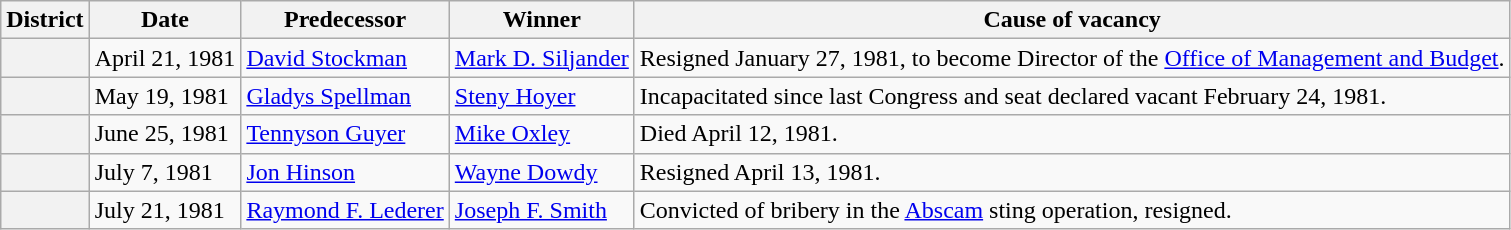<table class="wikitable sortable">
<tr valign=center>
<th>District</th>
<th>Date</th>
<th>Predecessor</th>
<th>Winner</th>
<th>Cause of vacancy</th>
</tr>
<tr>
<th></th>
<td>April 21, 1981</td>
<td><a href='#'>David Stockman</a></td>
<td><a href='#'>Mark D. Siljander</a></td>
<td>Resigned January 27, 1981, to become Director of the <a href='#'>Office of Management and Budget</a>.</td>
</tr>
<tr>
<th></th>
<td>May 19, 1981</td>
<td><a href='#'>Gladys Spellman</a></td>
<td><a href='#'>Steny Hoyer</a></td>
<td>Incapacitated since last Congress and seat declared vacant February 24, 1981.</td>
</tr>
<tr>
<th></th>
<td>June 25, 1981</td>
<td><a href='#'>Tennyson Guyer</a></td>
<td><a href='#'>Mike Oxley</a></td>
<td>Died April 12, 1981.</td>
</tr>
<tr>
<th></th>
<td>July 7, 1981</td>
<td><a href='#'>Jon Hinson</a></td>
<td><a href='#'>Wayne Dowdy</a></td>
<td>Resigned April 13, 1981.</td>
</tr>
<tr>
<th></th>
<td>July 21, 1981</td>
<td><a href='#'>Raymond F. Lederer</a></td>
<td><a href='#'>Joseph F. Smith</a></td>
<td>Convicted of bribery in the <a href='#'>Abscam</a> sting operation, resigned.</td>
</tr>
</table>
